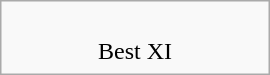<table role="presentation" class="infobox" style="width:180px;">
<tr>
<td style="text-align:center;"><br>











Best XI</td>
</tr>
</table>
